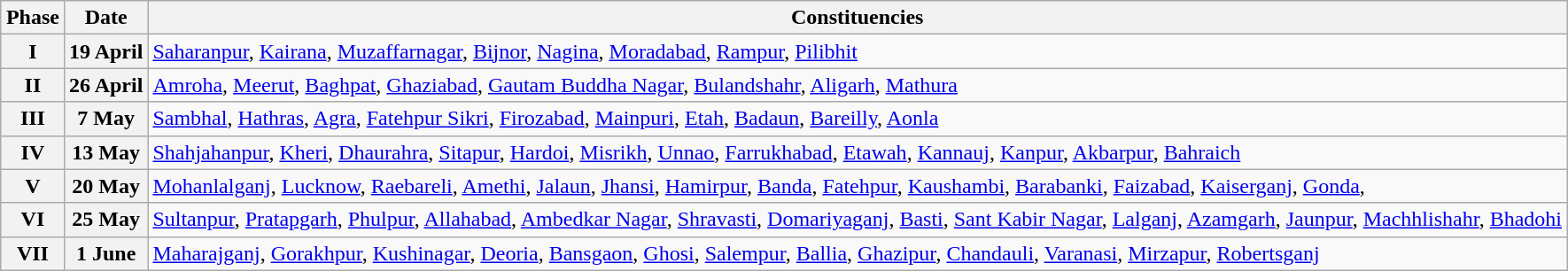<table class="wikitable" style="margin:auto;">
<tr>
<th>Phase</th>
<th>Date</th>
<th>Constituencies</th>
</tr>
<tr>
<th>I</th>
<th>19 April</th>
<td><a href='#'>Saharanpur</a>, <a href='#'>Kairana</a>, <a href='#'>Muzaffarnagar</a>, <a href='#'>Bijnor</a>, <a href='#'>Nagina</a>, <a href='#'>Moradabad</a>, <a href='#'>Rampur</a>, <a href='#'>Pilibhit</a></td>
</tr>
<tr>
<th>II</th>
<th>26 April</th>
<td><a href='#'>Amroha</a>, <a href='#'>Meerut</a>, <a href='#'>Baghpat</a>, <a href='#'>Ghaziabad</a>, <a href='#'>Gautam Buddha Nagar</a>, <a href='#'>Bulandshahr</a>, <a href='#'>Aligarh</a>, <a href='#'>Mathura</a></td>
</tr>
<tr>
<th>III</th>
<th>7 May</th>
<td><a href='#'>Sambhal</a>, <a href='#'>Hathras</a>, <a href='#'>Agra</a>, <a href='#'>Fatehpur Sikri</a>, <a href='#'>Firozabad</a>, <a href='#'>Mainpuri</a>, <a href='#'>Etah</a>, <a href='#'>Badaun</a>, <a href='#'>Bareilly</a>, <a href='#'>Aonla</a></td>
</tr>
<tr>
<th>IV</th>
<th>13 May</th>
<td><a href='#'>Shahjahanpur</a>, <a href='#'>Kheri</a>, <a href='#'>Dhaurahra</a>, <a href='#'>Sitapur</a>, <a href='#'>Hardoi</a>, <a href='#'>Misrikh</a>, <a href='#'>Unnao</a>, <a href='#'>Farrukhabad</a>, <a href='#'>Etawah</a>, <a href='#'>Kannauj</a>, <a href='#'>Kanpur</a>, <a href='#'>Akbarpur</a>, <a href='#'>Bahraich</a></td>
</tr>
<tr>
<th>V</th>
<th>20 May</th>
<td><a href='#'>Mohanlalganj</a>, <a href='#'>Lucknow</a>, <a href='#'>Raebareli</a>, <a href='#'>Amethi</a>, <a href='#'>Jalaun</a>, <a href='#'>Jhansi</a>, <a href='#'>Hamirpur</a>, <a href='#'>Banda</a>, <a href='#'>Fatehpur</a>, <a href='#'>Kaushambi</a>, <a href='#'>Barabanki</a>, <a href='#'>Faizabad</a>, <a href='#'>Kaiserganj</a>, <a href='#'>Gonda</a>,</td>
</tr>
<tr>
<th>VI</th>
<th>25 May</th>
<td><a href='#'>Sultanpur</a>, <a href='#'>Pratapgarh</a>, <a href='#'>Phulpur</a>, <a href='#'>Allahabad</a>, <a href='#'>Ambedkar Nagar</a>, <a href='#'>Shravasti</a>, <a href='#'>Domariyaganj</a>, <a href='#'>Basti</a>, <a href='#'>Sant Kabir Nagar</a>, <a href='#'>Lalganj</a>, <a href='#'>Azamgarh</a>, <a href='#'>Jaunpur</a>, <a href='#'>Machhlishahr</a>, <a href='#'>Bhadohi</a></td>
</tr>
<tr>
<th>VII</th>
<th>1 June</th>
<td><a href='#'>Maharajganj</a>, <a href='#'>Gorakhpur</a>, <a href='#'>Kushinagar</a>, <a href='#'>Deoria</a>, <a href='#'>Bansgaon</a>, <a href='#'>Ghosi</a>, <a href='#'>Salempur</a>, <a href='#'>Ballia</a>, <a href='#'>Ghazipur</a>, <a href='#'>Chandauli</a>, <a href='#'>Varanasi</a>, <a href='#'>Mirzapur</a>, <a href='#'>Robertsganj</a></td>
</tr>
</table>
